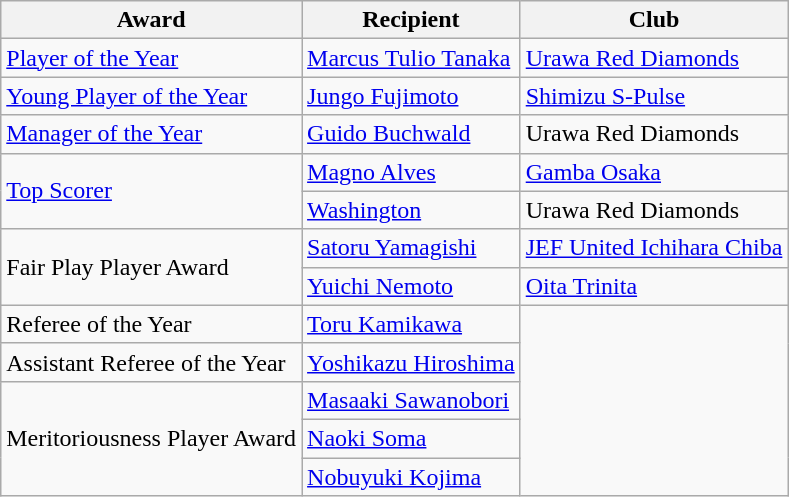<table class="wikitable">
<tr>
<th>Award</th>
<th>Recipient</th>
<th>Club</th>
</tr>
<tr>
<td><a href='#'>Player of the Year</a></td>
<td> <a href='#'>Marcus Tulio Tanaka</a></td>
<td><a href='#'>Urawa Red Diamonds</a></td>
</tr>
<tr>
<td><a href='#'>Young Player of the Year</a></td>
<td> <a href='#'>Jungo Fujimoto</a></td>
<td><a href='#'>Shimizu S-Pulse</a></td>
</tr>
<tr>
<td><a href='#'>Manager of the Year</a></td>
<td> <a href='#'>Guido Buchwald</a></td>
<td>Urawa Red Diamonds</td>
</tr>
<tr>
<td rowspan="2"><a href='#'>Top Scorer</a></td>
<td> <a href='#'>Magno Alves</a></td>
<td><a href='#'>Gamba Osaka</a></td>
</tr>
<tr>
<td> <a href='#'>Washington</a></td>
<td>Urawa Red Diamonds</td>
</tr>
<tr>
<td rowspan="2">Fair Play Player Award</td>
<td> <a href='#'>Satoru Yamagishi</a></td>
<td><a href='#'>JEF United Ichihara Chiba</a></td>
</tr>
<tr>
<td> <a href='#'>Yuichi Nemoto</a></td>
<td><a href='#'>Oita Trinita</a></td>
</tr>
<tr>
<td>Referee of the Year</td>
<td> <a href='#'>Toru Kamikawa</a></td>
</tr>
<tr>
<td>Assistant Referee of the Year</td>
<td> <a href='#'>Yoshikazu Hiroshima</a></td>
</tr>
<tr>
<td rowspan="3">Meritoriousness Player Award</td>
<td> <a href='#'>Masaaki Sawanobori</a></td>
</tr>
<tr>
<td> <a href='#'>Naoki Soma</a></td>
</tr>
<tr>
<td> <a href='#'>Nobuyuki Kojima</a></td>
</tr>
</table>
